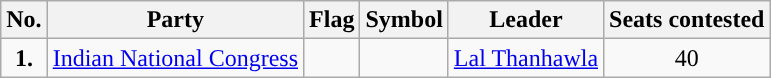<table class="wikitable">
<tr>
<th>No.</th>
<th>Party</th>
<th>Flag</th>
<th>Symbol</th>
<th>Leader</th>
<th>Seats contested</th>
</tr>
<tr>
<td ! style="text-align:center; background:"><strong>1.</strong></td>
<td style="text-align:center"><a href='#'>Indian National Congress</a></td>
<td></td>
<td></td>
<td style="text-align:center"><a href='#'>Lal Thanhawla</a></td>
<td style="text-align:center">40</td>
</tr>
</table>
